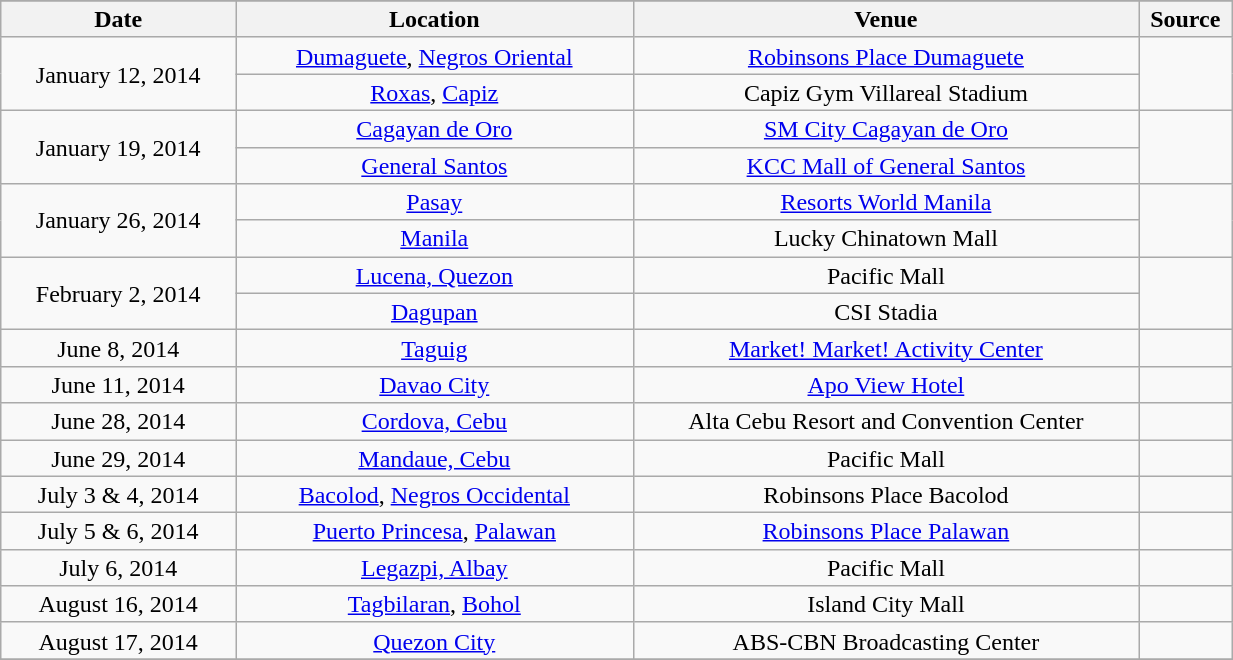<table class="wikitable" style="text-align:center; line-height:17px; font-size:100%; width:65%;">
<tr>
</tr>
<tr>
<th scope="col" width="13%">Date</th>
<th scope="col" width="22%">Location</th>
<th scope="col" width="28%">Venue</th>
<th scope="col" width="02%">Source</th>
</tr>
<tr>
<td rowspan="2">January 12, 2014</td>
<td><a href='#'>Dumaguete</a>, <a href='#'>Negros Oriental</a></td>
<td><a href='#'>Robinsons Place Dumaguete</a></td>
<td rowspan="2"></td>
</tr>
<tr>
<td><a href='#'>Roxas</a>, <a href='#'>Capiz</a></td>
<td>Capiz Gym Villareal Stadium</td>
</tr>
<tr>
<td rowspan="2">January 19, 2014</td>
<td><a href='#'>Cagayan de Oro</a></td>
<td><a href='#'>SM City Cagayan de Oro</a></td>
<td rowspan="2"></td>
</tr>
<tr>
<td><a href='#'>General Santos</a></td>
<td><a href='#'>KCC Mall of General Santos</a></td>
</tr>
<tr>
<td rowspan="2">January 26, 2014</td>
<td><a href='#'>Pasay</a></td>
<td><a href='#'>Resorts World Manila</a></td>
<td rowspan="2"></td>
</tr>
<tr>
<td><a href='#'>Manila</a></td>
<td>Lucky Chinatown Mall</td>
</tr>
<tr>
<td rowspan="2">February 2, 2014</td>
<td><a href='#'>Lucena, Quezon</a></td>
<td>Pacific Mall</td>
<td rowspan="2"></td>
</tr>
<tr>
<td><a href='#'>Dagupan</a></td>
<td>CSI Stadia</td>
</tr>
<tr>
<td>June 8, 2014</td>
<td><a href='#'>Taguig</a></td>
<td><a href='#'>Market! Market! Activity Center</a></td>
<td></td>
</tr>
<tr>
<td>June 11, 2014</td>
<td><a href='#'>Davao City</a></td>
<td><a href='#'>Apo View Hotel</a></td>
<td></td>
</tr>
<tr>
<td>June 28, 2014</td>
<td><a href='#'>Cordova, Cebu</a></td>
<td>Alta Cebu Resort and Convention Center</td>
<td></td>
</tr>
<tr>
<td>June 29, 2014</td>
<td><a href='#'>Mandaue, Cebu</a></td>
<td>Pacific Mall</td>
<td></td>
</tr>
<tr>
<td>July 3 & 4, 2014</td>
<td><a href='#'>Bacolod</a>, <a href='#'>Negros Occidental</a></td>
<td>Robinsons Place Bacolod</td>
<td></td>
</tr>
<tr>
<td>July 5 & 6, 2014</td>
<td><a href='#'>Puerto Princesa</a>, <a href='#'>Palawan</a></td>
<td><a href='#'>Robinsons Place Palawan</a></td>
<td></td>
</tr>
<tr>
<td>July 6, 2014</td>
<td><a href='#'>Legazpi, Albay</a></td>
<td>Pacific Mall</td>
<td></td>
</tr>
<tr>
<td>August 16, 2014</td>
<td><a href='#'>Tagbilaran</a>, <a href='#'>Bohol</a></td>
<td>Island City Mall</td>
<td></td>
</tr>
<tr>
<td>August 17, 2014</td>
<td><a href='#'>Quezon City</a></td>
<td>ABS-CBN Broadcasting Center</td>
<td></td>
</tr>
<tr>
</tr>
</table>
